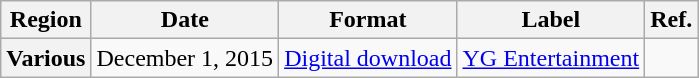<table class="wikitable plainrowheaders">
<tr>
<th>Region</th>
<th>Date</th>
<th>Format</th>
<th>Label</th>
<th>Ref.</th>
</tr>
<tr>
<th scope="row">Various</th>
<td>December 1, 2015</td>
<td><a href='#'>Digital download</a></td>
<td><a href='#'>YG Entertainment</a></td>
<td align="center"></td>
</tr>
</table>
